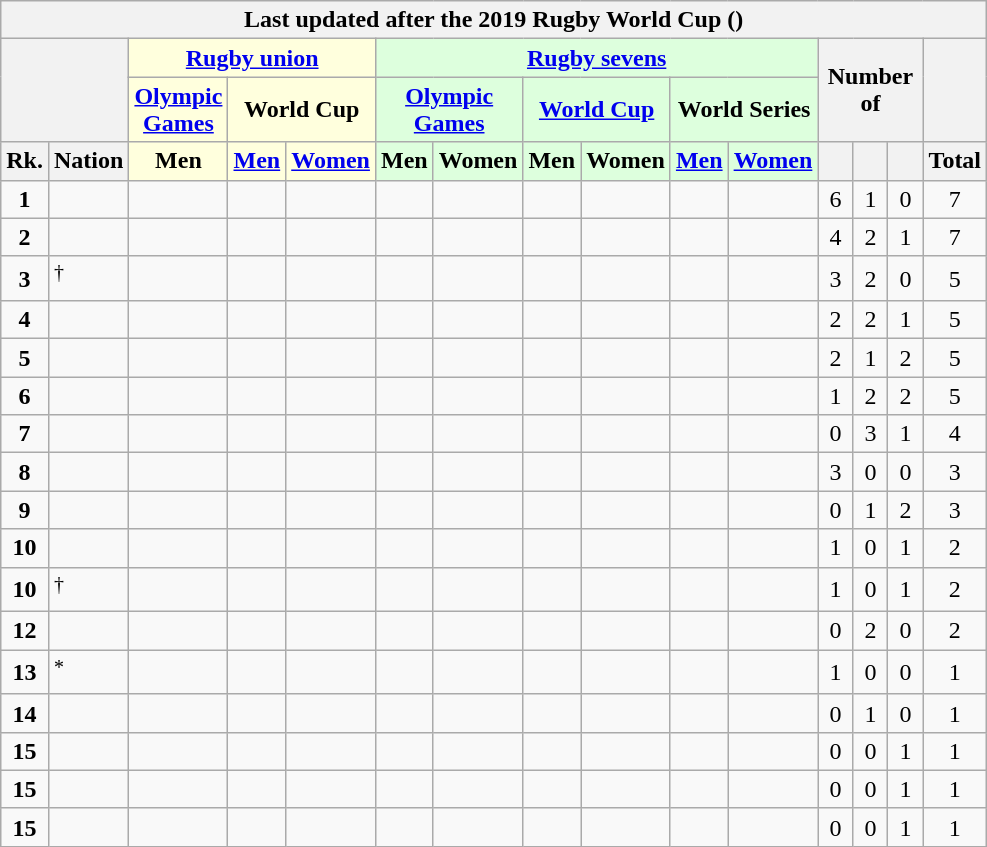<table class="wikitable" style="margin-top: 0em; text-align: center; font-size: 100%;">
<tr>
<th colspan="15">Last updated after the 2019 Rugby World Cup ()</th>
</tr>
<tr>
<th rowspan="2" colspan="2"></th>
<th colspan="3" style="background: #ffd;"><a href='#'>Rugby union</a></th>
<th colspan="6" style="background: #dfd;"><a href='#'>Rugby sevens</a></th>
<th rowspan="2" colspan="3">Number of</th>
<th rowspan="2"></th>
</tr>
<tr>
<th style="background: #ffd;"><a href='#'>Olympic Games</a></th>
<th colspan="2" style="background: #ffd;">World Cup</th>
<th colspan="2" style="background: #dfd;"><a href='#'>Olympic Games</a></th>
<th colspan="2" style="background: #dfd;"><a href='#'>World Cup</a></th>
<th colspan="2" style="background: #dfd;">World Series</th>
</tr>
<tr>
<th style="width: 1em;">Rk.</th>
<th>Nation</th>
<th style="background: #ffd; width: 1em;">Men</th>
<th style="background: #ffd; width: 1em;"><a href='#'>Men</a></th>
<th style="background: #ffd; width: 1em;"><a href='#'>Women</a></th>
<th style="background: #dfd; width: 1em;">Men</th>
<th style="background: #dfd; width: 1em;">Women</th>
<th style="background: #dfd; width: 1em;">Men</th>
<th style="background: #dfd; width: 1em;">Women</th>
<th style="background: #dfd; width: 1em;"><a href='#'>Men</a></th>
<th style="background: #dfd; width: 1em;"><a href='#'>Women</a></th>
<th style="width: 1em;"></th>
<th style="width: 1em;"></th>
<th style="width: 1em;"></th>
<th style="width: 1em;">Total</th>
</tr>
<tr>
<td><strong>1</strong></td>
<td style="text-align: left;"></td>
<td></td>
<td></td>
<td></td>
<td></td>
<td></td>
<td></td>
<td></td>
<td></td>
<td></td>
<td>6</td>
<td>1</td>
<td>0</td>
<td>7</td>
</tr>
<tr>
<td><strong>2</strong></td>
<td style="text-align: left;"></td>
<td></td>
<td></td>
<td></td>
<td></td>
<td></td>
<td></td>
<td></td>
<td></td>
<td></td>
<td>4</td>
<td>2</td>
<td>1</td>
<td>7</td>
</tr>
<tr>
<td><strong>3</strong></td>
<td style="text-align: left;"><sup>†</sup></td>
<td></td>
<td></td>
<td></td>
<td></td>
<td></td>
<td></td>
<td></td>
<td></td>
<td></td>
<td>3</td>
<td>2</td>
<td>0</td>
<td>5</td>
</tr>
<tr>
<td><strong>4</strong></td>
<td style="text-align: left;"></td>
<td></td>
<td></td>
<td></td>
<td></td>
<td></td>
<td></td>
<td></td>
<td></td>
<td></td>
<td>2</td>
<td>2</td>
<td>1</td>
<td>5</td>
</tr>
<tr>
<td><strong>5</strong></td>
<td style="text-align: left;"></td>
<td></td>
<td></td>
<td></td>
<td></td>
<td></td>
<td></td>
<td></td>
<td></td>
<td></td>
<td>2</td>
<td>1</td>
<td>2</td>
<td>5</td>
</tr>
<tr>
<td><strong>6</strong></td>
<td style="text-align: left;"></td>
<td></td>
<td></td>
<td></td>
<td></td>
<td></td>
<td></td>
<td></td>
<td></td>
<td></td>
<td>1</td>
<td>2</td>
<td>2</td>
<td>5</td>
</tr>
<tr>
<td><strong>7</strong></td>
<td style="text-align: left;"></td>
<td></td>
<td></td>
<td></td>
<td></td>
<td></td>
<td></td>
<td></td>
<td></td>
<td></td>
<td>0</td>
<td>3</td>
<td>1</td>
<td>4</td>
</tr>
<tr>
<td><strong>8</strong></td>
<td style="text-align: left;"></td>
<td></td>
<td></td>
<td></td>
<td></td>
<td></td>
<td></td>
<td></td>
<td></td>
<td></td>
<td>3</td>
<td>0</td>
<td>0</td>
<td>3</td>
</tr>
<tr>
<td><strong>9</strong></td>
<td style="text-align: left;"></td>
<td></td>
<td></td>
<td></td>
<td></td>
<td></td>
<td></td>
<td></td>
<td></td>
<td></td>
<td>0</td>
<td>1</td>
<td>2</td>
<td>3</td>
</tr>
<tr>
<td><strong>10</strong></td>
<td style="text-align: left;"></td>
<td></td>
<td></td>
<td></td>
<td></td>
<td></td>
<td></td>
<td></td>
<td></td>
<td></td>
<td>1</td>
<td>0</td>
<td>1</td>
<td>2</td>
</tr>
<tr>
<td><strong>10</strong></td>
<td style="text-align: left;"><sup>†</sup></td>
<td></td>
<td></td>
<td></td>
<td></td>
<td></td>
<td></td>
<td></td>
<td></td>
<td></td>
<td>1</td>
<td>0</td>
<td>1</td>
<td>2</td>
</tr>
<tr>
<td><strong>12</strong></td>
<td style="text-align: left;"></td>
<td></td>
<td></td>
<td></td>
<td></td>
<td></td>
<td></td>
<td></td>
<td></td>
<td></td>
<td>0</td>
<td>2</td>
<td>0</td>
<td>2</td>
</tr>
<tr>
<td><strong>13</strong></td>
<td style="text-align: left;"><em></em><sup>*</sup></td>
<td></td>
<td></td>
<td></td>
<td></td>
<td></td>
<td></td>
<td></td>
<td></td>
<td></td>
<td>1</td>
<td>0</td>
<td>0</td>
<td>1</td>
</tr>
<tr>
<td><strong>14</strong></td>
<td style="text-align: left;"></td>
<td></td>
<td></td>
<td></td>
<td></td>
<td></td>
<td></td>
<td></td>
<td></td>
<td></td>
<td>0</td>
<td>1</td>
<td>0</td>
<td>1</td>
</tr>
<tr>
<td><strong>15</strong></td>
<td style="text-align: left;"></td>
<td></td>
<td></td>
<td></td>
<td></td>
<td></td>
<td></td>
<td></td>
<td></td>
<td></td>
<td>0</td>
<td>0</td>
<td>1</td>
<td>1</td>
</tr>
<tr>
<td><strong>15</strong></td>
<td style="text-align: left;"></td>
<td></td>
<td></td>
<td></td>
<td></td>
<td></td>
<td></td>
<td></td>
<td></td>
<td></td>
<td>0</td>
<td>0</td>
<td>1</td>
<td>1</td>
</tr>
<tr>
<td><strong>15</strong></td>
<td style="text-align: left;"></td>
<td></td>
<td></td>
<td></td>
<td></td>
<td></td>
<td></td>
<td></td>
<td></td>
<td></td>
<td>0</td>
<td>0</td>
<td>1</td>
<td>1</td>
</tr>
</table>
